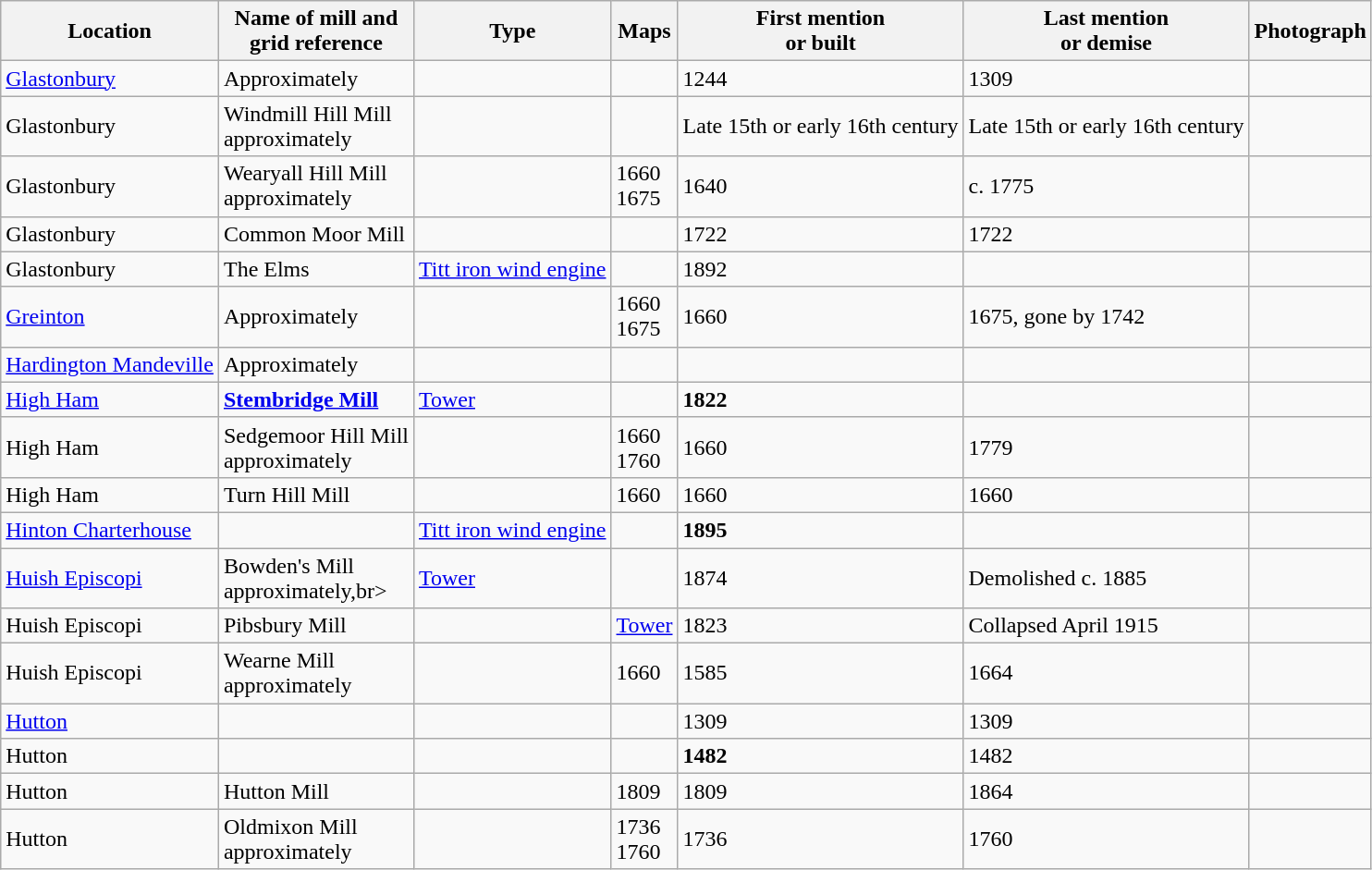<table class="wikitable">
<tr>
<th>Location</th>
<th>Name of mill and<br>grid reference</th>
<th>Type</th>
<th>Maps</th>
<th>First mention<br>or built</th>
<th>Last mention<br> or demise</th>
<th>Photograph</th>
</tr>
<tr>
<td><a href='#'>Glastonbury</a></td>
<td>Approximately<br></td>
<td></td>
<td></td>
<td>1244</td>
<td>1309</td>
<td></td>
</tr>
<tr>
<td>Glastonbury</td>
<td>Windmill Hill Mill<br>approximately<br></td>
<td></td>
<td></td>
<td>Late 15th or early 16th century</td>
<td>Late 15th or early 16th century</td>
<td></td>
</tr>
<tr>
<td>Glastonbury</td>
<td>Wearyall Hill Mill<br>approximately<br></td>
<td></td>
<td>1660<br>1675</td>
<td>1640</td>
<td>c. 1775</td>
<td></td>
</tr>
<tr>
<td>Glastonbury</td>
<td>Common Moor Mill</td>
<td></td>
<td></td>
<td>1722</td>
<td>1722</td>
<td></td>
</tr>
<tr>
<td>Glastonbury</td>
<td>The Elms</td>
<td><a href='#'>Titt iron wind engine</a></td>
<td></td>
<td>1892</td>
<td></td>
<td></td>
</tr>
<tr>
<td><a href='#'>Greinton</a></td>
<td>Approximately<br></td>
<td></td>
<td>1660<br>1675</td>
<td>1660</td>
<td>1675, gone by 1742</td>
<td></td>
</tr>
<tr>
<td><a href='#'>Hardington Mandeville</a></td>
<td>Approximately<br></td>
<td></td>
<td></td>
<td></td>
<td></td>
<td></td>
</tr>
<tr>
<td><a href='#'>High Ham</a></td>
<td><strong><a href='#'>Stembridge Mill</a></strong><br></td>
<td><a href='#'>Tower</a></td>
<td></td>
<td><strong>1822</strong></td>
<td></td>
<td></td>
</tr>
<tr>
<td>High Ham</td>
<td>Sedgemoor Hill Mill<br>approximately<br></td>
<td></td>
<td>1660<br>1760</td>
<td>1660</td>
<td>1779</td>
<td></td>
</tr>
<tr>
<td>High Ham</td>
<td>Turn Hill Mill<br></td>
<td></td>
<td>1660</td>
<td>1660</td>
<td>1660</td>
<td></td>
</tr>
<tr>
<td><a href='#'>Hinton Charterhouse</a></td>
<td></td>
<td><a href='#'>Titt iron wind engine</a></td>
<td></td>
<td><strong>1895</strong></td>
<td></td>
<td></td>
</tr>
<tr>
<td><a href='#'>Huish Episcopi</a></td>
<td>Bowden's Mill<br>approximately,br></td>
<td><a href='#'>Tower</a></td>
<td></td>
<td>1874</td>
<td>Demolished c. 1885</td>
<td></td>
</tr>
<tr>
<td>Huish Episcopi</td>
<td>Pibsbury Mill<br></td>
<td></td>
<td><a href='#'>Tower</a></td>
<td>1823</td>
<td>Collapsed April 1915</td>
<td></td>
</tr>
<tr>
<td>Huish Episcopi</td>
<td>Wearne Mill<br>approximately<br></td>
<td></td>
<td>1660</td>
<td>1585</td>
<td>1664</td>
<td></td>
</tr>
<tr>
<td><a href='#'>Hutton</a></td>
<td></td>
<td></td>
<td></td>
<td>1309</td>
<td>1309</td>
<td></td>
</tr>
<tr>
<td>Hutton</td>
<td></td>
<td></td>
<td></td>
<td><strong>1482</strong></td>
<td>1482</td>
<td></td>
</tr>
<tr>
<td>Hutton</td>
<td>Hutton Mill<br></td>
<td></td>
<td>1809</td>
<td>1809</td>
<td>1864</td>
<td></td>
</tr>
<tr>
<td>Hutton</td>
<td>Oldmixon Mill<br>approximately<br></td>
<td></td>
<td>1736<br>1760</td>
<td>1736</td>
<td>1760</td>
<td></td>
</tr>
</table>
